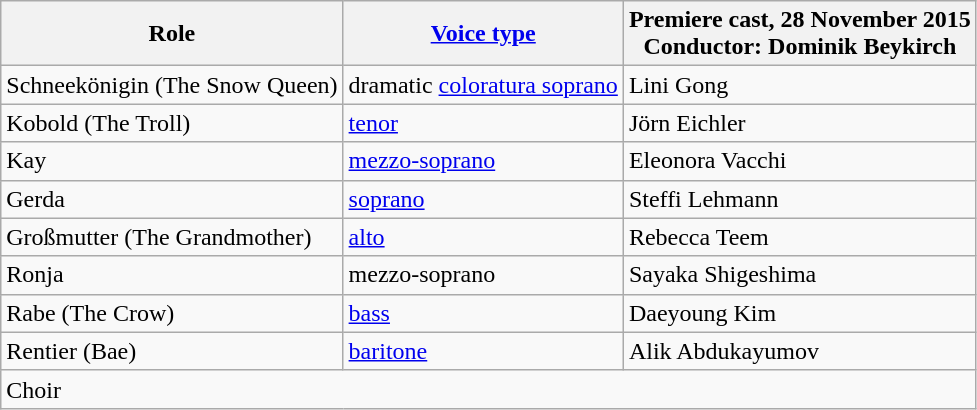<table class="wikitable">
<tr>
<th>Role</th>
<th><a href='#'>Voice type</a></th>
<th>Premiere cast, 28 November 2015<br>Conductor: Dominik Beykirch</th>
</tr>
<tr>
<td>Schneekönigin (The Snow Queen)</td>
<td>dramatic <a href='#'>coloratura soprano</a></td>
<td>Lini Gong</td>
</tr>
<tr>
<td>Kobold (The Troll)</td>
<td><a href='#'>tenor</a></td>
<td>Jörn Eichler</td>
</tr>
<tr>
<td>Kay</td>
<td><a href='#'>mezzo-soprano</a></td>
<td>Eleonora Vacchi</td>
</tr>
<tr>
<td>Gerda</td>
<td><a href='#'>soprano</a></td>
<td>Steffi Lehmann</td>
</tr>
<tr>
<td>Großmutter (The Grandmother)</td>
<td><a href='#'>alto</a></td>
<td>Rebecca Teem</td>
</tr>
<tr>
<td>Ronja</td>
<td>mezzo-soprano</td>
<td>Sayaka Shigeshima</td>
</tr>
<tr>
<td>Rabe (The Crow)</td>
<td><a href='#'>bass</a></td>
<td>Daeyoung Kim</td>
</tr>
<tr>
<td>Rentier (Bae)</td>
<td><a href='#'>baritone</a></td>
<td>Alik Abdukayumov</td>
</tr>
<tr>
<td colspan="3">Choir</td>
</tr>
</table>
